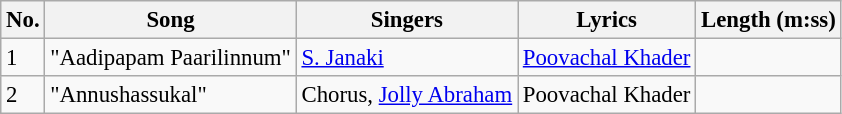<table class="wikitable" style="font-size:95%;">
<tr>
<th>No.</th>
<th>Song</th>
<th>Singers</th>
<th>Lyrics</th>
<th>Length (m:ss)</th>
</tr>
<tr>
<td>1</td>
<td>"Aadipapam Paarilinnum"</td>
<td><a href='#'>S. Janaki</a></td>
<td><a href='#'>Poovachal Khader</a></td>
<td></td>
</tr>
<tr>
<td>2</td>
<td>"Annushassukal"</td>
<td>Chorus, <a href='#'>Jolly Abraham</a></td>
<td>Poovachal Khader</td>
<td></td>
</tr>
</table>
